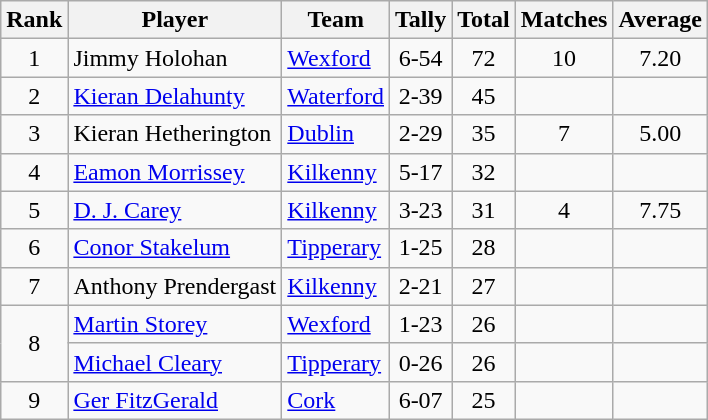<table class="wikitable">
<tr>
<th>Rank</th>
<th>Player</th>
<th>Team</th>
<th>Tally</th>
<th>Total</th>
<th>Matches</th>
<th>Average</th>
</tr>
<tr>
<td rowspan=1 align=center>1</td>
<td>Jimmy Holohan</td>
<td><a href='#'>Wexford</a></td>
<td align=center>6-54</td>
<td align=center>72</td>
<td align=center>10</td>
<td align=center>7.20</td>
</tr>
<tr>
<td rowspan=1 align=center>2</td>
<td><a href='#'>Kieran Delahunty</a></td>
<td><a href='#'>Waterford</a></td>
<td align=center>2-39</td>
<td align=center>45</td>
<td align=center></td>
<td align=center></td>
</tr>
<tr>
<td rowspan=1 align=center>3</td>
<td>Kieran Hetherington</td>
<td><a href='#'>Dublin</a></td>
<td align=center>2-29</td>
<td align=center>35</td>
<td align=center>7</td>
<td align=center>5.00</td>
</tr>
<tr>
<td rowspan=1 align=center>4</td>
<td><a href='#'>Eamon Morrissey</a></td>
<td><a href='#'>Kilkenny</a></td>
<td align=center>5-17</td>
<td align=center>32</td>
<td align=center></td>
<td align=center></td>
</tr>
<tr>
<td rowspan=1 align=center>5</td>
<td><a href='#'>D. J. Carey</a></td>
<td><a href='#'>Kilkenny</a></td>
<td align=center>3-23</td>
<td align=center>31</td>
<td align=center>4</td>
<td align=center>7.75</td>
</tr>
<tr>
<td rowspan=1 align=center>6</td>
<td><a href='#'>Conor Stakelum</a></td>
<td><a href='#'>Tipperary</a></td>
<td align=center>1-25</td>
<td align=center>28</td>
<td align=center></td>
<td align=center></td>
</tr>
<tr>
<td rowspan=1 align=center>7</td>
<td>Anthony Prendergast</td>
<td><a href='#'>Kilkenny</a></td>
<td align=center>2-21</td>
<td align=center>27</td>
<td align=center></td>
<td align=center></td>
</tr>
<tr>
<td rowspan=2 align=center>8</td>
<td><a href='#'>Martin Storey</a></td>
<td><a href='#'>Wexford</a></td>
<td align=center>1-23</td>
<td align=center>26</td>
<td align=center></td>
<td align=center></td>
</tr>
<tr>
<td><a href='#'>Michael Cleary</a></td>
<td><a href='#'>Tipperary</a></td>
<td align=center>0-26</td>
<td align=center>26</td>
<td align=center></td>
<td align=center></td>
</tr>
<tr>
<td rowspan=1 align=center>9</td>
<td><a href='#'>Ger FitzGerald</a></td>
<td><a href='#'>Cork</a></td>
<td align=center>6-07</td>
<td align=center>25</td>
<td align=center></td>
<td align=center></td>
</tr>
</table>
